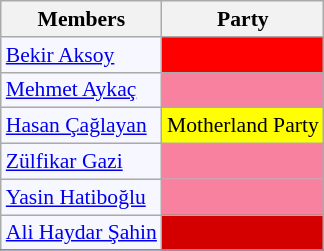<table class=wikitable style="border:1px solid #8888aa; background-color:#f7f8ff; padding:0px; font-size:90%;">
<tr>
<th>Members</th>
<th>Party</th>
</tr>
<tr>
<td><a href='#'>Bekir Aksoy</a></td>
<td style="background: #ff0000"></td>
</tr>
<tr>
<td><a href='#'>Mehmet Aykaç</a></td>
<td style="background: #F7819F"></td>
</tr>
<tr>
<td><a href='#'>Hasan Çağlayan</a></td>
<td style="background: #ffff00">Motherland Party</td>
</tr>
<tr>
<td><a href='#'>Zülfikar Gazi</a></td>
<td style="background: #F7819F"></td>
</tr>
<tr>
<td><a href='#'>Yasin Hatiboğlu</a></td>
<td style="background: #F7819F"></td>
</tr>
<tr>
<td><a href='#'>Ali Haydar Şahin</a></td>
<td style="background: #d40000"></td>
</tr>
<tr>
</tr>
</table>
